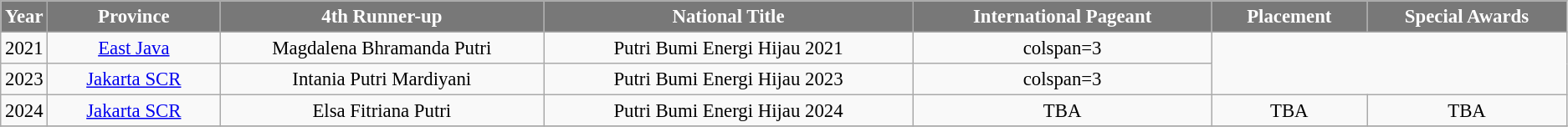<table class="wikitable sortable" style="font-size: 95%; text-align:center">
<tr>
<th width="30" style="background-color:#787878;color:#FFFFFF;">Year</th>
<th width="150" style="background-color:#787878;color:#FFFFFF;">Province</th>
<th width="300" style="background-color:#787878;color:#FFFFFF;">4th Runner-up</th>
<th width="350" style="background-color:#787878;color:#FFFFFF;">National Title</th>
<th width="270" style="background-color:#787878;color:#FFFFFF;">International Pageant</th>
<th width="130" style="background-color:#787878;color:#FFFFFF;">Placement</th>
<th width="180" style="background-color:#787878;color:#FFFFFF;">Special Awards</th>
</tr>
<tr>
<td>2021</td>
<td><a href='#'>East Java</a></td>
<td>Magdalena Bhramanda Putri</td>
<td>Putri Bumi Energi Hijau 2021</td>
<td>colspan=3 </td>
</tr>
<tr>
<td>2023</td>
<td><a href='#'>Jakarta SCR</a></td>
<td>Intania Putri Mardiyani</td>
<td>Putri Bumi Energi Hijau 2023</td>
<td>colspan=3 </td>
</tr>
<tr>
<td>2024</td>
<td><a href='#'>Jakarta SCR</a></td>
<td>Elsa Fitriana Putri</td>
<td>Putri Bumi Energi Hijau 2024</td>
<td>TBA</td>
<td>TBA</td>
<td>TBA</td>
</tr>
<tr>
</tr>
</table>
